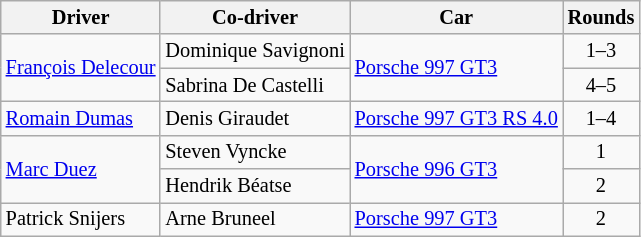<table class="wikitable" style="font-size:85%">
<tr>
<th>Driver</th>
<th>Co-driver</th>
<th>Car</th>
<th>Rounds</th>
</tr>
<tr>
<td rowspan=2> <a href='#'>François Delecour</a></td>
<td> Dominique Savignoni</td>
<td rowspan=2><a href='#'>Porsche 997 GT3</a></td>
<td align="center">1–3</td>
</tr>
<tr>
<td> Sabrina De Castelli</td>
<td align="center">4–5</td>
</tr>
<tr>
<td> <a href='#'>Romain Dumas</a></td>
<td> Denis Giraudet</td>
<td><a href='#'>Porsche 997 GT3 RS 4.0</a></td>
<td align="center">1–4</td>
</tr>
<tr>
<td rowspan=2> <a href='#'>Marc Duez</a></td>
<td> Steven Vyncke</td>
<td rowspan=2><a href='#'>Porsche 996 GT3</a></td>
<td align="center">1</td>
</tr>
<tr>
<td> Hendrik Béatse</td>
<td align="center">2</td>
</tr>
<tr>
<td> Patrick Snijers</td>
<td> Arne Bruneel</td>
<td><a href='#'>Porsche 997 GT3</a></td>
<td align="center">2</td>
</tr>
</table>
